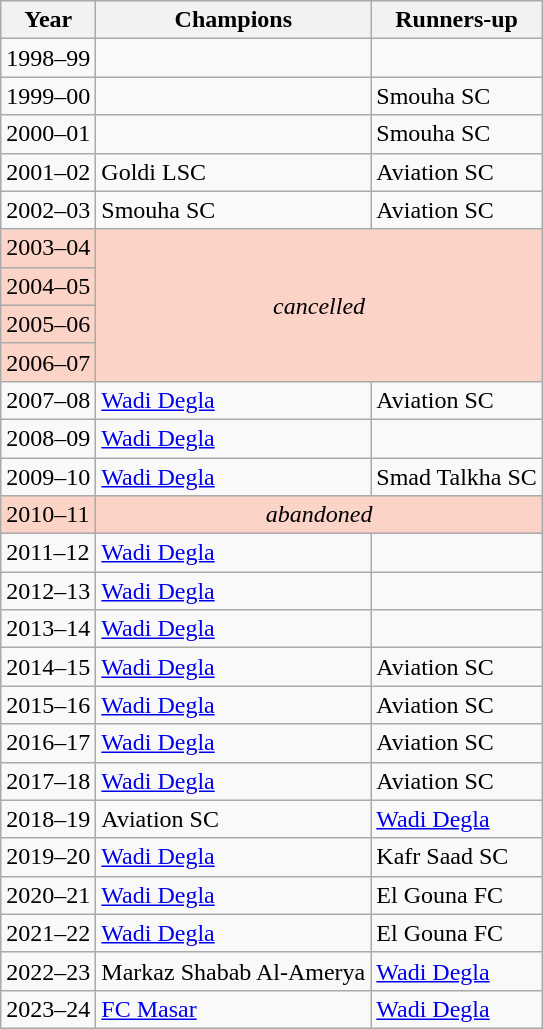<table class="wikitable">
<tr>
<th>Year</th>
<th>Champions</th>
<th>Runners-up</th>
</tr>
<tr>
<td>1998–99</td>
<td></td>
<td></td>
</tr>
<tr>
<td>1999–00</td>
<td></td>
<td>Smouha SC</td>
</tr>
<tr>
<td>2000–01</td>
<td></td>
<td>Smouha SC</td>
</tr>
<tr>
<td>2001–02</td>
<td>Goldi LSC</td>
<td>Aviation SC</td>
</tr>
<tr>
<td>2002–03</td>
<td>Smouha SC</td>
<td>Aviation SC</td>
</tr>
<tr bgcolor=#fcd3c7>
<td>2003–04</td>
<td colspan=2 align=center rowspan=4><em>cancelled</em></td>
</tr>
<tr bgcolor=#fcd3c7>
<td>2004–05</td>
</tr>
<tr bgcolor=#fcd3c7>
<td>2005–06</td>
</tr>
<tr bgcolor=#fcd3c7>
<td>2006–07</td>
</tr>
<tr>
<td>2007–08</td>
<td><a href='#'>Wadi Degla</a></td>
<td>Aviation SC</td>
</tr>
<tr>
<td>2008–09</td>
<td><a href='#'>Wadi Degla</a></td>
<td></td>
</tr>
<tr>
<td>2009–10</td>
<td><a href='#'>Wadi Degla</a></td>
<td>Smad Talkha SC</td>
</tr>
<tr bgcolor=#fcd3c7>
<td>2010–11</td>
<td colspan=2 align=center><em>abandoned</em></td>
</tr>
<tr>
<td>2011–12</td>
<td><a href='#'>Wadi Degla</a></td>
<td></td>
</tr>
<tr>
<td>2012–13</td>
<td><a href='#'>Wadi Degla</a></td>
<td></td>
</tr>
<tr>
<td>2013–14</td>
<td><a href='#'>Wadi Degla</a></td>
<td></td>
</tr>
<tr>
<td>2014–15</td>
<td><a href='#'>Wadi Degla</a></td>
<td>Aviation SC</td>
</tr>
<tr>
<td>2015–16</td>
<td><a href='#'>Wadi Degla</a></td>
<td>Aviation SC</td>
</tr>
<tr>
<td>2016–17</td>
<td><a href='#'>Wadi Degla</a></td>
<td>Aviation SC</td>
</tr>
<tr>
<td>2017–18</td>
<td><a href='#'>Wadi Degla</a></td>
<td>Aviation SC</td>
</tr>
<tr>
<td>2018–19</td>
<td>Aviation SC</td>
<td><a href='#'>Wadi Degla</a></td>
</tr>
<tr>
<td>2019–20</td>
<td><a href='#'>Wadi Degla</a></td>
<td>Kafr Saad SC</td>
</tr>
<tr>
<td>2020–21</td>
<td><a href='#'>Wadi Degla</a></td>
<td>El Gouna FC</td>
</tr>
<tr>
<td>2021–22</td>
<td><a href='#'>Wadi Degla</a></td>
<td>El Gouna FC</td>
</tr>
<tr>
<td>2022–23</td>
<td>Markaz Shabab Al-Amerya</td>
<td><a href='#'>Wadi Degla</a></td>
</tr>
<tr>
<td>2023–24</td>
<td><a href='#'>FC Masar</a></td>
<td><a href='#'>Wadi Degla</a></td>
</tr>
</table>
